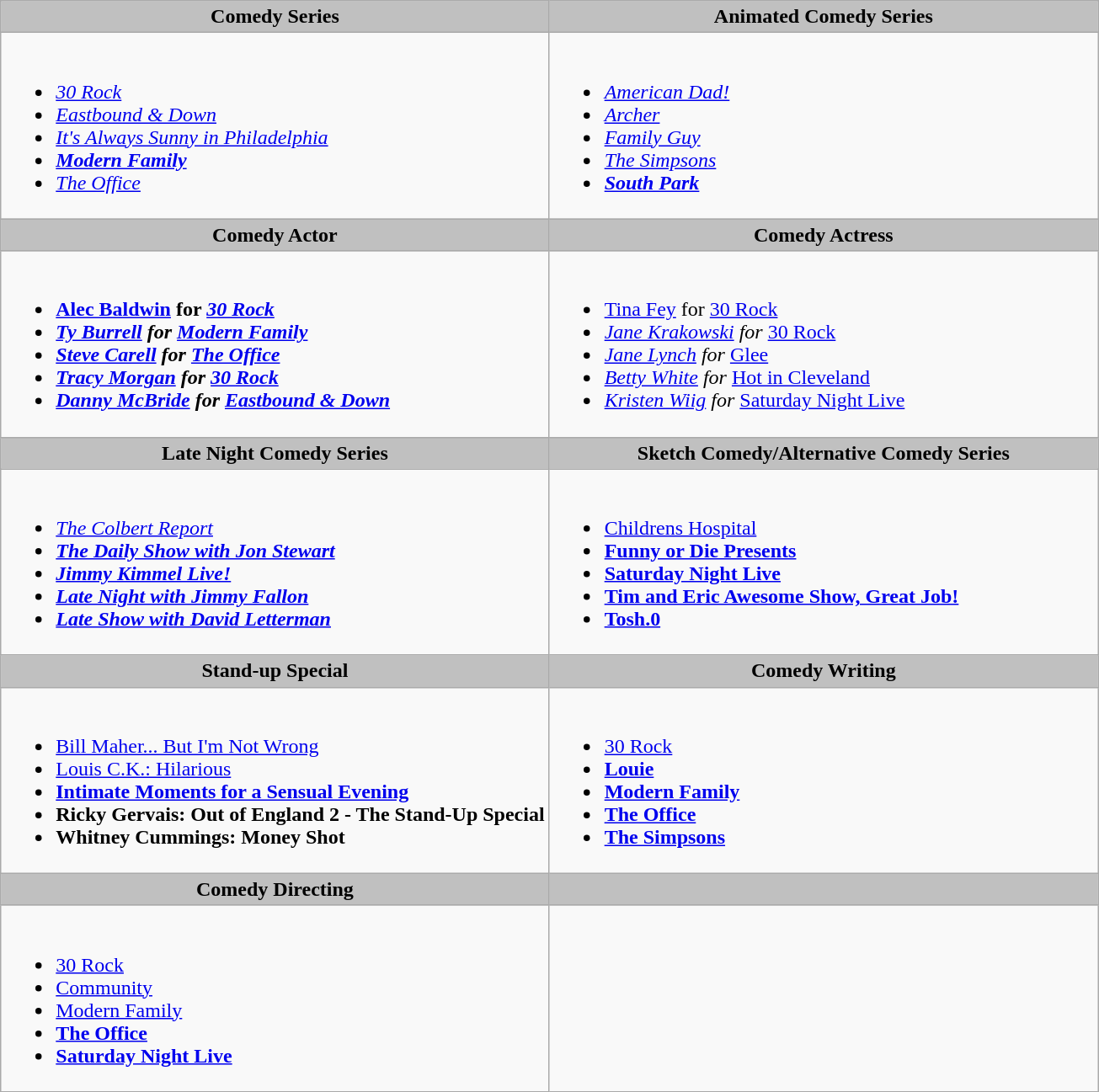<table class=wikitable>
<tr>
<th style="background:silver" width="50%">Comedy Series</th>
<th style="background:silver" width="50%">Animated Comedy Series</th>
</tr>
<tr>
<td valign="top"><br><ul><li><em><a href='#'>30 Rock</a></em></li><li><em><a href='#'>Eastbound & Down</a></em></li><li><em><a href='#'>It's Always Sunny in Philadelphia</a></em></li><li><strong><em><a href='#'>Modern Family</a></em></strong></li><li><em><a href='#'>The Office</a></em></li></ul></td>
<td valign="top"><br><ul><li><em><a href='#'>American Dad!</a></em></li><li><em><a href='#'>Archer</a></em></li><li><em><a href='#'>Family Guy</a></em></li><li><em><a href='#'>The Simpsons</a></em></li><li><strong><em><a href='#'>South Park</a></em></strong></li></ul></td>
</tr>
<tr>
<th ! style="background:silver" width="50%">Comedy Actor</th>
<th ! style="background:silver" width="50%">Comedy Actress</th>
</tr>
<tr>
<td valign="top"><br><ul><li><strong><a href='#'>Alec Baldwin</a> for <em><a href='#'>30 Rock</a><strong><em></li><li><a href='#'>Ty Burrell</a> for </em><a href='#'>Modern Family</a><em></li><li><a href='#'>Steve Carell</a> for </em><a href='#'>The Office</a><em></li><li><a href='#'>Tracy Morgan</a> for </em><a href='#'>30 Rock</a><em></li><li><a href='#'>Danny McBride</a> for </em><a href='#'>Eastbound & Down</a><em></li></ul></td>
<td valign="top"><br><ul><li><a href='#'>Tina Fey</a> for </em><a href='#'>30 Rock</a><em></li><li><a href='#'>Jane Krakowski</a> for </em><a href='#'>30 Rock</a><em></li><li><a href='#'>Jane Lynch</a> for </em><a href='#'>Glee</a><em></li><li><a href='#'>Betty White</a> for </em><a href='#'>Hot in Cleveland</a><em></li><li></strong><a href='#'>Kristen Wiig</a> for </em><a href='#'>Saturday Night Live</a></em></strong></li></ul></td>
</tr>
<tr>
<th ! style="background:silver; width=;"50%">Late Night Comedy Series</th>
<th ! style="background:silver; width=;"50%">Sketch Comedy/Alternative Comedy Series</th>
</tr>
<tr>
<td valign="top"><br><ul><li><em><a href='#'>The Colbert Report</a></em></li><li><strong> <em><a href='#'>The Daily Show with Jon Stewart</a><strong><em></li><li></em><a href='#'>Jimmy Kimmel Live!</a><em></li><li></em><a href='#'>Late Night with Jimmy Fallon</a><em></li><li></em><a href='#'>Late Show with David Letterman</a><em></li></ul></td>
<td valign="top"><br><ul><li></em></strong><a href='#'>Childrens Hospital</a><strong><em></li><li></em><a href='#'>Funny or Die Presents</a><em></li><li></em><a href='#'>Saturday Night Live</a><em></li><li></em><a href='#'>Tim and Eric Awesome Show, Great Job!</a><em></li><li></em><a href='#'>Tosh.0</a><em></li></ul></td>
</tr>
<tr>
<th style="background:silver" width="50%">Stand-up Special</th>
<th style="background:silver" width="50%">Comedy Writing</th>
</tr>
<tr>
<td valign="top"><br><ul><li></em><a href='#'>Bill Maher... But I'm Not Wrong</a><em></li><li></em></strong><a href='#'>Louis C.K.: Hilarious</a><strong><em></li><li></em><a href='#'>Intimate Moments for a Sensual Evening</a><em></li><li></em>Ricky Gervais: Out of England 2 - The Stand-Up Special<em></li><li></em>Whitney Cummings: Money Shot<em></li></ul></td>
<td valign="top"><br><ul><li></em></strong><a href='#'>30 Rock</a><strong><em></li><li></em><a href='#'>Louie</a><em></li><li></em><a href='#'>Modern Family</a><em></li><li></em><a href='#'>The Office</a><em></li><li></em><a href='#'>The Simpsons</a><em></li></ul></td>
</tr>
<tr>
<th style="background:silver" width="50%">Comedy Directing</th>
<th style="background:silver" width="50%"></th>
</tr>
<tr>
<td valign="top"><br><ul><li></em><a href='#'>30 Rock</a><em></li><li></em><a href='#'>Community</a><em></li><li></em></strong><a href='#'>Modern Family</a><strong><em></li><li></em><a href='#'>The Office</a><em></li><li></em><a href='#'>Saturday Night Live</a><em></li></ul></td>
</tr>
</table>
